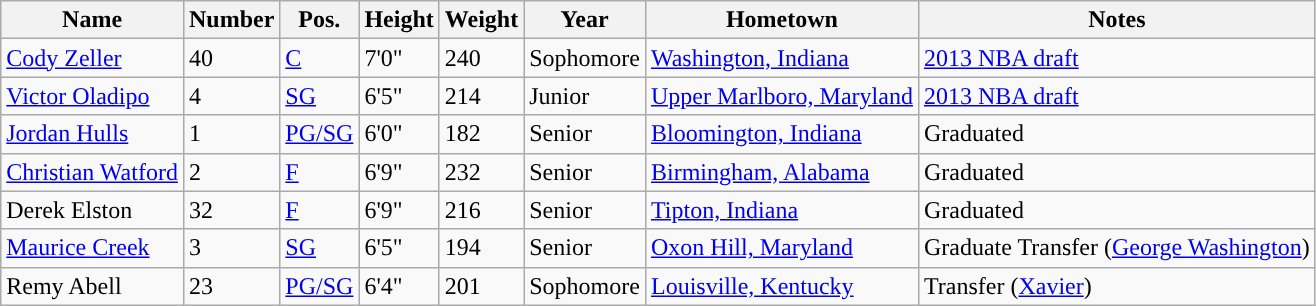<table class="wikitable sortable" border="1">
<tr align=center>
<th>Name</th>
<th>Number</th>
<th>Pos.</th>
<th>Height</th>
<th>Weight</th>
<th>Year</th>
<th>Hometown</th>
<th>Notes</th>
</tr>
<tr>
<td sortname><a href='#'>Cody Zeller</a></td>
<td>40</td>
<td><a href='#'>C</a></td>
<td>7'0"</td>
<td>240</td>
<td>Sophomore</td>
<td><a href='#'>Washington, Indiana</a></td>
<td><a href='#'>2013 NBA draft</a></td>
</tr>
<tr>
<td sortname><a href='#'>Victor Oladipo</a></td>
<td>4</td>
<td><a href='#'>SG</a></td>
<td>6'5"</td>
<td>214</td>
<td>Junior</td>
<td><a href='#'>Upper Marlboro, Maryland</a></td>
<td><a href='#'>2013 NBA draft</a></td>
</tr>
<tr>
<td sortname><a href='#'>Jordan Hulls</a></td>
<td>1</td>
<td><a href='#'>PG/SG</a></td>
<td>6'0"</td>
<td>182</td>
<td>Senior</td>
<td><a href='#'>Bloomington, Indiana</a></td>
<td>Graduated</td>
</tr>
<tr>
<td sortname><a href='#'>Christian Watford</a></td>
<td>2</td>
<td><a href='#'>F</a></td>
<td>6'9"</td>
<td>232</td>
<td>Senior</td>
<td><a href='#'>Birmingham, Alabama</a></td>
<td>Graduated</td>
</tr>
<tr>
<td sortname>Derek Elston</td>
<td>32</td>
<td><a href='#'>F</a></td>
<td>6'9"</td>
<td>216</td>
<td>Senior</td>
<td><a href='#'>Tipton, Indiana</a></td>
<td>Graduated</td>
</tr>
<tr>
<td sortname><a href='#'>Maurice Creek</a></td>
<td>3</td>
<td><a href='#'>SG</a></td>
<td>6'5"</td>
<td>194</td>
<td>Senior</td>
<td><a href='#'>Oxon Hill, Maryland</a></td>
<td>Graduate Transfer (<a href='#'>George Washington</a>)</td>
</tr>
<tr>
<td sortname>Remy Abell</td>
<td>23</td>
<td><a href='#'>PG/SG</a></td>
<td>6'4"</td>
<td>201</td>
<td>Sophomore</td>
<td><a href='#'>Louisville, Kentucky</a></td>
<td>Transfer (<a href='#'>Xavier</a>)</td>
</tr>
</table>
